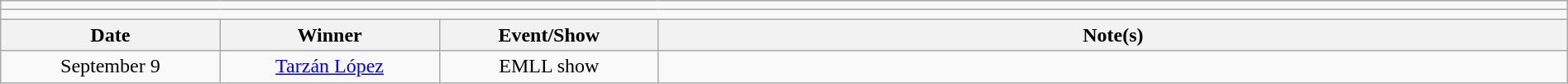<table class="wikitable" style="text-align:center; width:100%;">
<tr>
<td colspan="5"></td>
</tr>
<tr>
<td colspan="5"><strong></strong></td>
</tr>
<tr>
<th width=14%>Date</th>
<th width=14%>Winner</th>
<th width=14%>Event/Show</th>
<th width=58%>Note(s)</th>
</tr>
<tr>
<td>September 9</td>
<td><a href='#'>Tarzán López</a></td>
<td>EMLL show</td>
<td align=left></td>
</tr>
</table>
